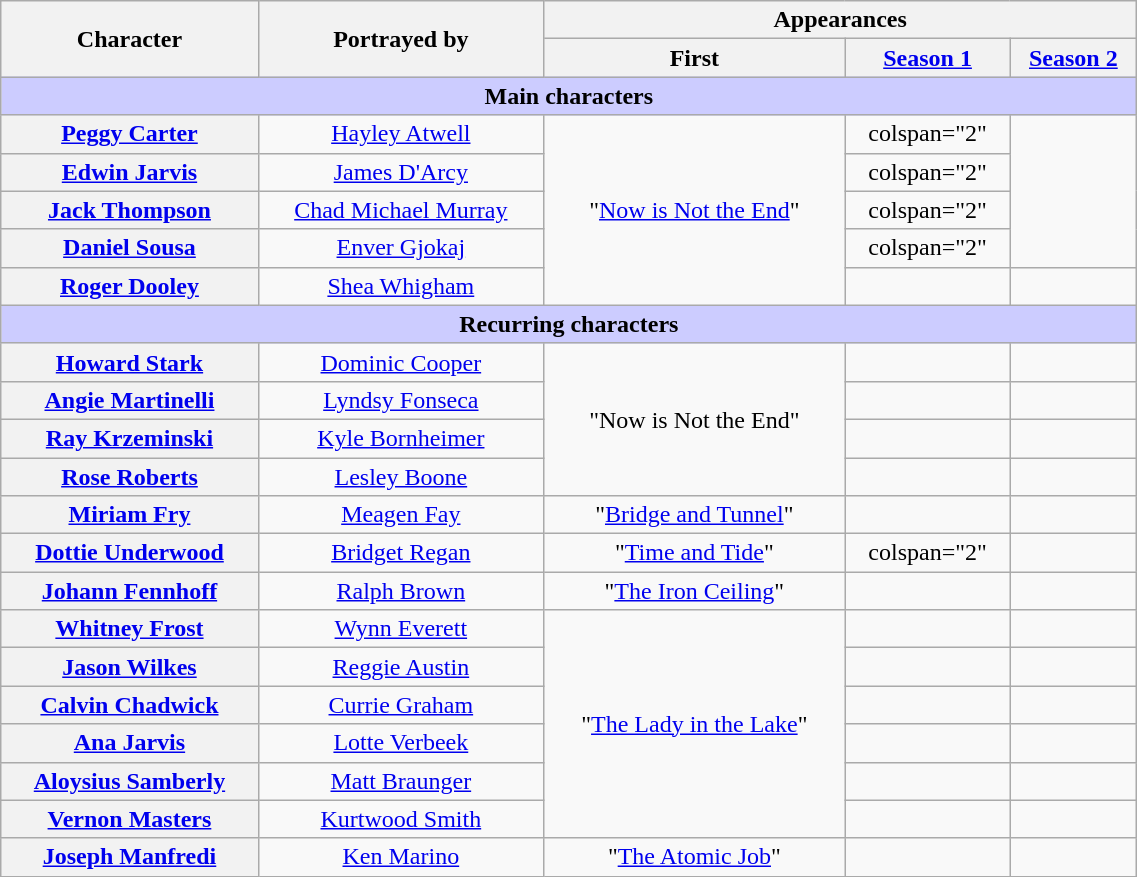<table class="wikitable" style="text-align: center; width: 60%;">
<tr>
<th scope="col" rowspan="2">Character</th>
<th scope="col" rowspan="2">Portrayed by</th>
<th scope="col" colspan="3">Appearances</th>
</tr>
<tr>
<th scope="col">First</th>
<th scope="col"><a href='#'>Season 1</a></th>
<th scope="col"><a href='#'>Season 2</a></th>
</tr>
<tr>
<th colspan="5" style="background-color: #ccccff;">Main characters</th>
</tr>
<tr>
<th scope="row"><a href='#'>Peggy Carter</a></th>
<td><a href='#'>Hayley Atwell</a></td>
<td rowspan="5">"<a href='#'>Now is Not the End</a>"</td>
<td>colspan="2" </td>
</tr>
<tr>
<th scope="row"><a href='#'>Edwin Jarvis</a></th>
<td><a href='#'>James D'Arcy</a></td>
<td>colspan="2" </td>
</tr>
<tr>
<th scope="row"><a href='#'>Jack Thompson</a></th>
<td><a href='#'>Chad Michael Murray</a></td>
<td>colspan="2" </td>
</tr>
<tr>
<th scope="row"><a href='#'>Daniel Sousa</a></th>
<td><a href='#'>Enver Gjokaj</a></td>
<td>colspan="2" </td>
</tr>
<tr>
<th scope="row"><a href='#'>Roger Dooley</a></th>
<td><a href='#'>Shea Whigham</a></td>
<td></td>
<td></td>
</tr>
<tr>
<th colspan="5" style="background-color: #ccccff;">Recurring characters</th>
</tr>
<tr>
<th scope="row"><a href='#'>Howard Stark</a></th>
<td><a href='#'>Dominic Cooper</a></td>
<td rowspan="4">"Now is Not the End"</td>
<td></td>
<td></td>
</tr>
<tr>
<th scope="row"><a href='#'>Angie Martinelli</a></th>
<td><a href='#'>Lyndsy Fonseca</a></td>
<td></td>
<td></td>
</tr>
<tr>
<th scope="row"><a href='#'>Ray Krzeminski</a></th>
<td colspan="1"><a href='#'>Kyle Bornheimer</a></td>
<td></td>
<td></td>
</tr>
<tr>
<th scope="row"><a href='#'>Rose Roberts</a></th>
<td><a href='#'>Lesley Boone</a></td>
<td></td>
<td></td>
</tr>
<tr>
<th scope="row"><a href='#'>Miriam Fry</a></th>
<td><a href='#'>Meagen Fay</a></td>
<td>"<a href='#'>Bridge and Tunnel</a>"</td>
<td></td>
<td></td>
</tr>
<tr>
<th scope="row"><a href='#'>Dottie Underwood</a></th>
<td><a href='#'>Bridget Regan</a></td>
<td>"<a href='#'>Time and Tide</a>"</td>
<td>colspan="2" </td>
</tr>
<tr>
<th scope="row"><a href='#'>Johann Fennhoff</a></th>
<td><a href='#'>Ralph Brown</a></td>
<td>"<a href='#'>The Iron Ceiling</a>"</td>
<td></td>
<td></td>
</tr>
<tr>
<th scope="row"><a href='#'>Whitney Frost</a></th>
<td><a href='#'>Wynn Everett</a></td>
<td rowspan="6">"<a href='#'>The Lady in the Lake</a>"</td>
<td></td>
<td></td>
</tr>
<tr>
<th scope="row"><a href='#'>Jason Wilkes</a></th>
<td><a href='#'>Reggie Austin</a></td>
<td></td>
<td></td>
</tr>
<tr>
<th scope="row"><a href='#'>Calvin Chadwick</a></th>
<td><a href='#'>Currie Graham</a></td>
<td></td>
<td></td>
</tr>
<tr>
<th scope="row"><a href='#'>Ana Jarvis</a></th>
<td><a href='#'>Lotte Verbeek</a></td>
<td></td>
<td></td>
</tr>
<tr>
<th scope="row"><a href='#'>Aloysius Samberly</a></th>
<td><a href='#'>Matt Braunger</a></td>
<td></td>
<td></td>
</tr>
<tr>
<th scope="row"><a href='#'>Vernon Masters</a></th>
<td><a href='#'>Kurtwood Smith</a></td>
<td></td>
<td></td>
</tr>
<tr>
<th scope="row"><a href='#'>Joseph Manfredi</a></th>
<td><a href='#'>Ken Marino</a></td>
<td>"<a href='#'>The Atomic Job</a>"</td>
<td></td>
<td></td>
</tr>
</table>
